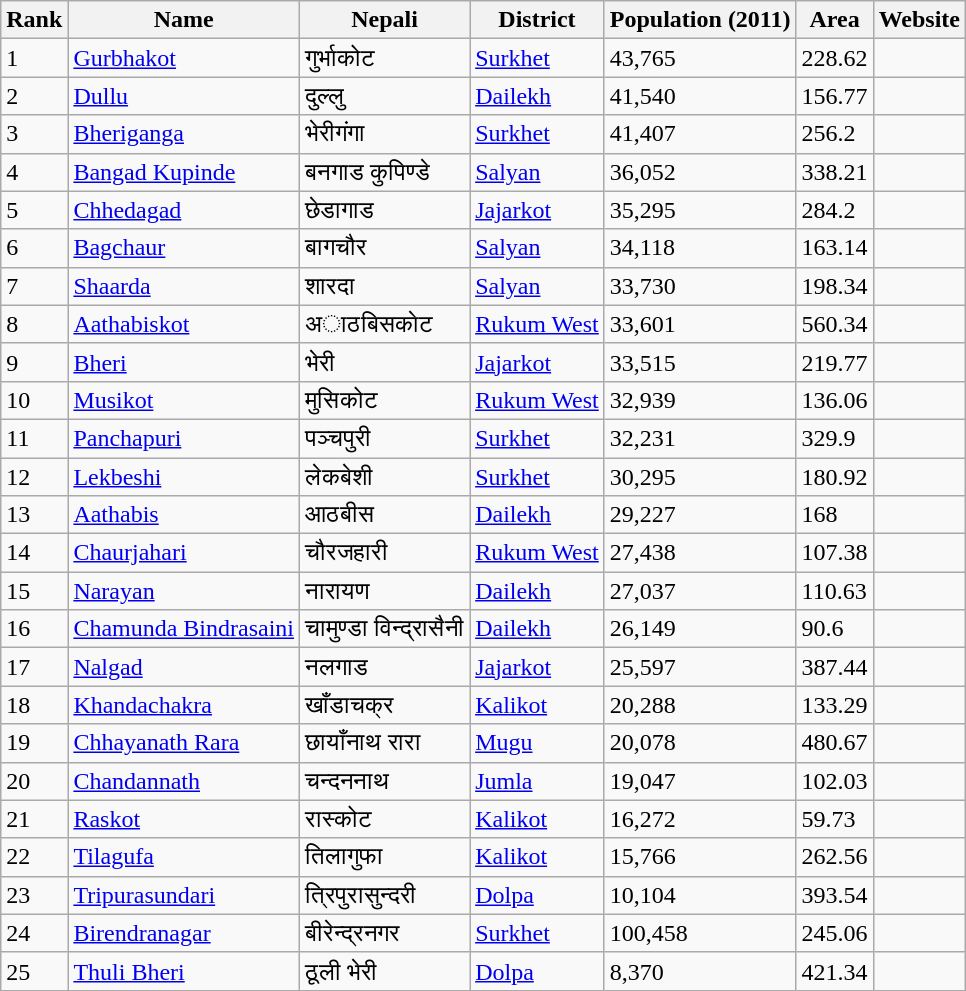<table class="wikitable sortable">
<tr>
<th>Rank</th>
<th>Name</th>
<th>Nepali</th>
<th>District</th>
<th>Population (2011)</th>
<th>Area</th>
<th>Website</th>
</tr>
<tr>
<td>1</td>
<td><a href='#'>Gurbhakot</a></td>
<td>गुर्भाकोट</td>
<td><a href='#'>Surkhet</a></td>
<td>43,765</td>
<td>228.62</td>
<td></td>
</tr>
<tr>
<td>2</td>
<td><a href='#'>Dullu</a></td>
<td>दुल्लु</td>
<td><a href='#'>Dailekh</a></td>
<td>41,540</td>
<td>156.77</td>
<td></td>
</tr>
<tr>
<td>3</td>
<td><a href='#'>Bheriganga</a></td>
<td>भेरीगंगा</td>
<td><a href='#'>Surkhet</a></td>
<td>41,407</td>
<td>256.2</td>
<td></td>
</tr>
<tr>
<td>4</td>
<td><a href='#'>Bangad Kupinde</a></td>
<td>बनगाड कुपिण्डे</td>
<td><a href='#'>Salyan</a></td>
<td>36,052</td>
<td>338.21</td>
<td></td>
</tr>
<tr>
<td>5</td>
<td><a href='#'>Chhedagad</a></td>
<td>छेडागाड</td>
<td><a href='#'>Jajarkot</a></td>
<td>35,295</td>
<td>284.2</td>
<td></td>
</tr>
<tr>
<td>6</td>
<td><a href='#'>Bagchaur</a></td>
<td>बागचौर</td>
<td><a href='#'>Salyan</a></td>
<td>34,118</td>
<td>163.14</td>
<td></td>
</tr>
<tr>
<td>7</td>
<td><a href='#'>Shaarda</a></td>
<td>शारदा</td>
<td><a href='#'>Salyan</a></td>
<td>33,730</td>
<td>198.34</td>
<td></td>
</tr>
<tr>
<td>8</td>
<td><a href='#'>Aathabiskot</a></td>
<td>अाठबिसकाेट</td>
<td><a href='#'>Rukum West</a></td>
<td>33,601</td>
<td>560.34</td>
<td></td>
</tr>
<tr>
<td>9</td>
<td><a href='#'>Bheri</a></td>
<td>भेरी</td>
<td><a href='#'>Jajarkot</a></td>
<td>33,515</td>
<td>219.77</td>
<td></td>
</tr>
<tr>
<td>10</td>
<td><a href='#'>Musikot</a></td>
<td>मुसिकोट</td>
<td><a href='#'>Rukum West</a></td>
<td>32,939</td>
<td>136.06</td>
<td></td>
</tr>
<tr>
<td>11</td>
<td><a href='#'>Panchapuri</a></td>
<td>पञ्चपुरी</td>
<td><a href='#'>Surkhet</a></td>
<td>32,231</td>
<td>329.9</td>
<td></td>
</tr>
<tr>
<td>12</td>
<td><a href='#'>Lekbeshi</a></td>
<td>लेकबेशी</td>
<td><a href='#'>Surkhet</a></td>
<td>30,295</td>
<td>180.92</td>
<td></td>
</tr>
<tr>
<td>13</td>
<td><a href='#'>Aathabis</a></td>
<td>आठबीस</td>
<td><a href='#'>Dailekh</a></td>
<td>29,227</td>
<td>168</td>
<td></td>
</tr>
<tr>
<td>14</td>
<td><a href='#'>Chaurjahari</a></td>
<td>चौरजहारी</td>
<td><a href='#'>Rukum West</a></td>
<td>27,438</td>
<td>107.38</td>
<td></td>
</tr>
<tr>
<td>15</td>
<td><a href='#'>Narayan</a></td>
<td>नारायण</td>
<td><a href='#'>Dailekh</a></td>
<td>27,037</td>
<td>110.63</td>
<td></td>
</tr>
<tr>
<td>16</td>
<td><a href='#'>Chamunda Bindrasaini</a></td>
<td>चामुण्डा विन्द्रासैनी</td>
<td><a href='#'>Dailekh</a></td>
<td>26,149</td>
<td>90.6</td>
<td></td>
</tr>
<tr>
<td>17</td>
<td><a href='#'>Nalgad</a></td>
<td>नलगाड</td>
<td><a href='#'>Jajarkot</a></td>
<td>25,597</td>
<td>387.44</td>
<td></td>
</tr>
<tr>
<td>18</td>
<td><a href='#'>Khandachakra</a></td>
<td>खाँडाचक्र</td>
<td><a href='#'>Kalikot</a></td>
<td>20,288</td>
<td>133.29</td>
<td></td>
</tr>
<tr>
<td>19</td>
<td><a href='#'>Chhayanath Rara</a></td>
<td>छायाँनाथ रारा</td>
<td><a href='#'>Mugu</a></td>
<td>20,078</td>
<td>480.67</td>
<td></td>
</tr>
<tr>
<td>20</td>
<td><a href='#'>Chandannath</a></td>
<td>चन्दननाथ</td>
<td><a href='#'>Jumla</a></td>
<td>19,047</td>
<td>102.03</td>
<td></td>
</tr>
<tr>
<td>21</td>
<td><a href='#'>Raskot</a></td>
<td>रास्कोट</td>
<td><a href='#'>Kalikot</a></td>
<td>16,272</td>
<td>59.73</td>
<td></td>
</tr>
<tr>
<td>22</td>
<td><a href='#'>Tilagufa</a></td>
<td>तिलागुफा</td>
<td><a href='#'>Kalikot</a></td>
<td>15,766</td>
<td>262.56</td>
<td></td>
</tr>
<tr>
<td>23</td>
<td><a href='#'>Tripurasundari</a></td>
<td>त्रिपुरासुन्दरी</td>
<td><a href='#'>Dolpa</a></td>
<td>10,104</td>
<td>393.54</td>
<td></td>
</tr>
<tr>
<td>24</td>
<td><a href='#'>Birendranagar</a></td>
<td>बीरेन्द्रनगर</td>
<td><a href='#'>Surkhet</a></td>
<td>100,458</td>
<td>245.06</td>
<td></td>
</tr>
<tr>
<td>25</td>
<td><a href='#'>Thuli Bheri</a></td>
<td>ठूली भेरी</td>
<td><a href='#'>Dolpa</a></td>
<td>8,370</td>
<td>421.34</td>
<td></td>
</tr>
</table>
